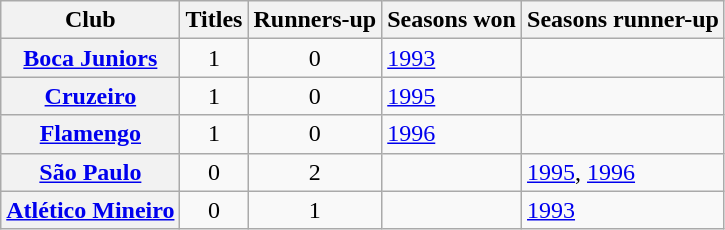<table class="wikitable sortable plainrowheaders">
<tr>
<th scope=col>Club</th>
<th scope=col>Titles</th>
<th scope=col>Runners-up</th>
<th scope=col>Seasons won</th>
<th scope=col>Seasons runner-up</th>
</tr>
<tr>
<th scope=row> <a href='#'>Boca Juniors</a></th>
<td align=center>1</td>
<td align=center>0</td>
<td><a href='#'>1993</a></td>
<td></td>
</tr>
<tr>
<th scope=row> <a href='#'>Cruzeiro</a></th>
<td align=center>1</td>
<td align=center>0</td>
<td><a href='#'>1995</a></td>
<td></td>
</tr>
<tr>
<th scope=row> <a href='#'>Flamengo</a></th>
<td align=center>1</td>
<td align=center>0</td>
<td><a href='#'>1996</a></td>
<td></td>
</tr>
<tr>
<th scope=row> <a href='#'>São Paulo</a></th>
<td align=center>0</td>
<td align=center>2</td>
<td></td>
<td><a href='#'>1995</a>, <a href='#'>1996</a></td>
</tr>
<tr>
<th scope=row> <a href='#'>Atlético Mineiro</a></th>
<td align=center>0</td>
<td align=center>1</td>
<td></td>
<td><a href='#'>1993</a></td>
</tr>
</table>
